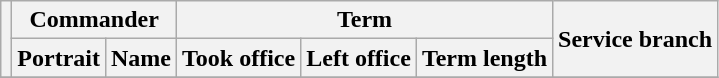<table class="wikitable sortable">
<tr>
<th rowspan=2></th>
<th colspan=2>Commander</th>
<th colspan=3>Term</th>
<th rowspan=2>Service branch</th>
</tr>
<tr>
<th>Portrait</th>
<th>Name</th>
<th>Took office</th>
<th>Left office</th>
<th>Term length</th>
</tr>
<tr>
</tr>
</table>
